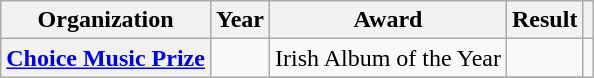<table class="wikitable sortable plainrowheaders">
<tr>
<th scope="col">Organization</th>
<th scope="col">Year</th>
<th scope="col">Award</th>
<th scope="col">Result</th>
<th scope="col" class="unsortable"></th>
</tr>
<tr>
<th scope="row" rowspan="2"><a href='#'>Choice Music Prize</a></th>
<td rowspan="2"></td>
<td>Irish Album of the Year</td>
<td></td>
<td rowspan="2"></td>
</tr>
<tr>
</tr>
</table>
